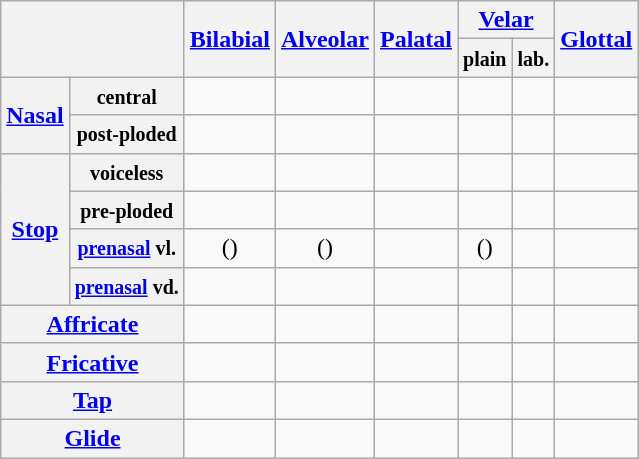<table class="wikitable" style="text-align:center">
<tr>
<th colspan="2" rowspan="2"></th>
<th rowspan="2"><a href='#'>Bilabial</a></th>
<th rowspan="2"><a href='#'>Alveolar</a></th>
<th rowspan="2"><a href='#'>Palatal</a></th>
<th colspan="2"><a href='#'>Velar</a></th>
<th rowspan="2"><a href='#'>Glottal</a></th>
</tr>
<tr>
<th><small>plain</small></th>
<th><small>lab.</small></th>
</tr>
<tr>
<th rowspan="2"><a href='#'>Nasal</a></th>
<th><small>central</small></th>
<td></td>
<td></td>
<td></td>
<td></td>
<td></td>
<td></td>
</tr>
<tr>
<th><small>post-ploded</small></th>
<td></td>
<td></td>
<td></td>
<td></td>
<td></td>
<td></td>
</tr>
<tr>
<th rowspan="4"><a href='#'>Stop</a></th>
<th><small>voiceless</small></th>
<td></td>
<td></td>
<td></td>
<td></td>
<td></td>
<td></td>
</tr>
<tr>
<th><small>pre-ploded</small></th>
<td></td>
<td></td>
<td></td>
<td></td>
<td></td>
<td></td>
</tr>
<tr>
<th><small><a href='#'>prenasal</a> vl.</small></th>
<td>()</td>
<td>()</td>
<td></td>
<td>()</td>
<td></td>
<td></td>
</tr>
<tr>
<th><small><a href='#'>prenasal</a> vd.</small></th>
<td></td>
<td></td>
<td></td>
<td></td>
<td></td>
<td></td>
</tr>
<tr>
<th colspan="2"><a href='#'>Affricate</a></th>
<td></td>
<td></td>
<td></td>
<td></td>
<td></td>
<td></td>
</tr>
<tr>
<th colspan="2"><a href='#'>Fricative</a></th>
<td></td>
<td></td>
<td></td>
<td></td>
<td></td>
<td></td>
</tr>
<tr>
<th colspan="2"><a href='#'>Tap</a></th>
<td></td>
<td></td>
<td></td>
<td></td>
<td></td>
<td></td>
</tr>
<tr>
<th colspan="2"><a href='#'>Glide</a></th>
<td></td>
<td></td>
<td></td>
<td></td>
<td></td>
<td></td>
</tr>
</table>
